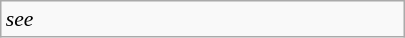<table class="wikitable floatright" style="font-size: 0.9em; width: 270px;">
<tr>
<td><em>see </em></td>
</tr>
</table>
